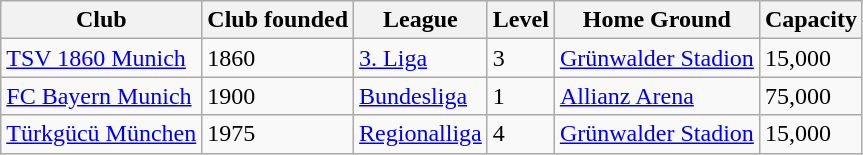<table class="wikitable sortable">
<tr>
<th>Club</th>
<th>Club founded</th>
<th>League</th>
<th>Level</th>
<th>Home Ground</th>
<th>Capacity</th>
</tr>
<tr>
<td><a href='#'>TSV 1860 Munich</a></td>
<td>1860</td>
<td><a href='#'>3. Liga</a></td>
<td>3</td>
<td><a href='#'>Grünwalder Stadion</a></td>
<td>15,000</td>
</tr>
<tr>
<td><a href='#'>FC Bayern Munich</a></td>
<td>1900</td>
<td><a href='#'>Bundesliga</a></td>
<td>1</td>
<td><a href='#'>Allianz Arena</a></td>
<td>75,000</td>
</tr>
<tr>
<td><a href='#'>Türkgücü München</a></td>
<td>1975</td>
<td><a href='#'>Regionalliga</a></td>
<td>4</td>
<td><a href='#'>Grünwalder Stadion</a></td>
<td>15,000</td>
</tr>
</table>
